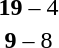<table style="text-align:center">
<tr>
<th width=200></th>
<th width=100></th>
<th width=200></th>
</tr>
<tr>
<td align=right><strong></strong></td>
<td><strong>19</strong> – 4</td>
<td align=left></td>
</tr>
<tr>
<td align=right><strong></strong></td>
<td><strong>9</strong> – 8</td>
<td align=left></td>
</tr>
</table>
